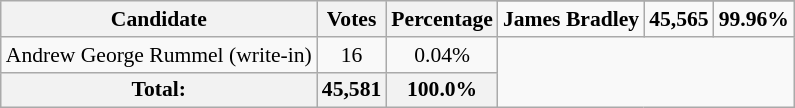<table class="wikitable sortable tpl-blanktable" style="font-size:90%;text-align:center;">
<tr>
<th rowspan="2">Candidate</th>
<th rowspan="2">Votes</th>
<th rowspan="2">Percentage</th>
</tr>
<tr>
<td style="text-align:left;"><strong>James Bradley</strong></td>
<td><strong>45,565</strong></td>
<td><strong>99.96%</strong></td>
</tr>
<tr>
<td style="text-align:left;">Andrew George Rummel (write-in)</td>
<td>16</td>
<td>0.04%</td>
</tr>
<tr style="background:#eee;">
<th>Total:</th>
<th>45,581</th>
<th>100.0%</th>
</tr>
</table>
